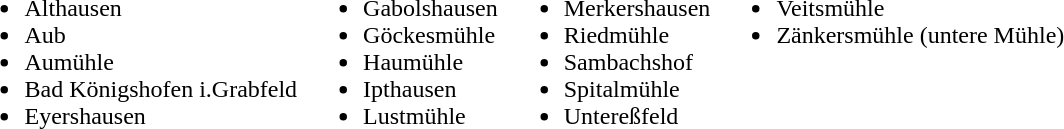<table>
<tr>
<td valign="top"><br><ul><li>Althausen</li><li>Aub</li><li>Aumühle</li><li>Bad Königshofen i.Grabfeld</li><li>Eyershausen</li></ul></td>
<td valign="top"><br><ul><li>Gabolshausen</li><li>Göckesmühle</li><li>Haumühle</li><li>Ipthausen</li><li>Lustmühle</li></ul></td>
<td valign="top"><br><ul><li>Merkershausen</li><li>Riedmühle</li><li>Sambachshof</li><li>Spitalmühle</li><li>Untereßfeld</li></ul></td>
<td valign="top"><br><ul><li>Veitsmühle</li><li>Zänkersmühle (untere Mühle)</li></ul></td>
</tr>
</table>
